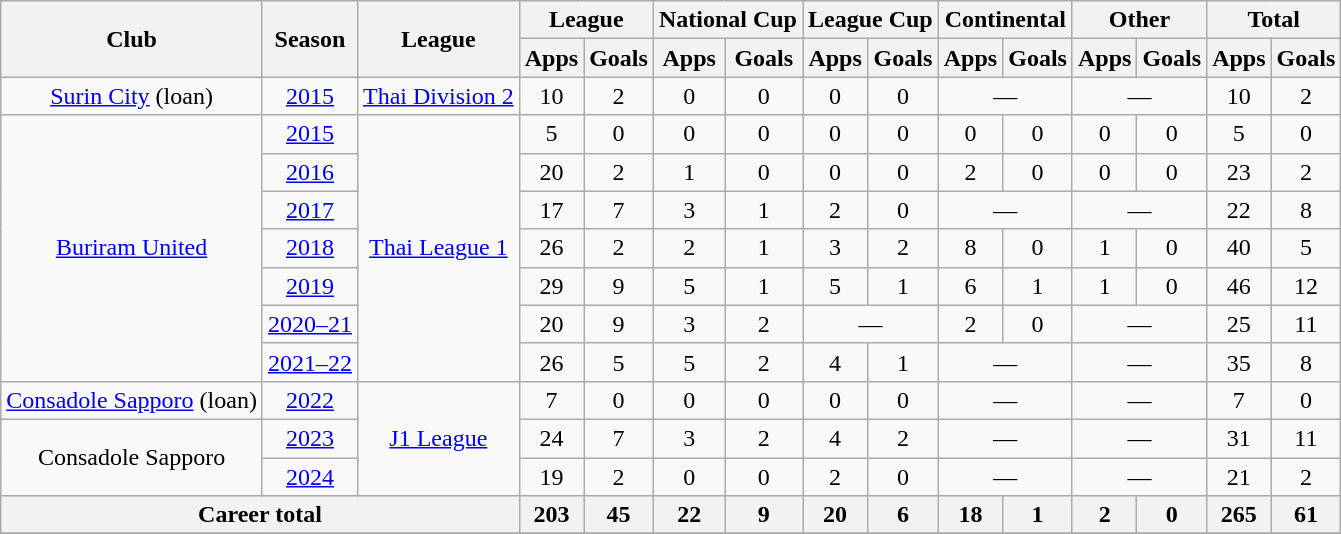<table class="wikitable" style="text-align:center;">
<tr>
<th rowspan="2">Club</th>
<th rowspan="2">Season</th>
<th rowspan="2">League</th>
<th colspan="2">League</th>
<th colspan="2">National Cup</th>
<th colspan="2">League Cup</th>
<th colspan="2">Continental</th>
<th colspan="2">Other</th>
<th colspan="2">Total</th>
</tr>
<tr>
<th>Apps</th>
<th>Goals</th>
<th>Apps</th>
<th>Goals</th>
<th>Apps</th>
<th>Goals</th>
<th>Apps</th>
<th>Goals</th>
<th>Apps</th>
<th>Goals</th>
<th>Apps</th>
<th>Goals</th>
</tr>
<tr>
<td rowspan="1"><a href='#'>Surin City</a> (loan)</td>
<td><a href='#'>2015</a></td>
<td rowspan="1"><a href='#'>Thai Division 2</a></td>
<td>10</td>
<td>2</td>
<td>0</td>
<td>0</td>
<td>0</td>
<td>0</td>
<td colspan="2">—</td>
<td colspan="2">—</td>
<td>10</td>
<td>2</td>
</tr>
<tr>
<td rowspan="7"><a href='#'>Buriram United</a></td>
<td><a href='#'>2015</a></td>
<td rowspan="7"><a href='#'>Thai League 1</a></td>
<td>5</td>
<td>0</td>
<td>0</td>
<td>0</td>
<td>0</td>
<td>0</td>
<td>0</td>
<td>0</td>
<td>0</td>
<td>0</td>
<td>5</td>
<td>0</td>
</tr>
<tr>
<td><a href='#'>2016</a></td>
<td>20</td>
<td>2</td>
<td>1</td>
<td>0</td>
<td>0</td>
<td>0</td>
<td>2</td>
<td>0</td>
<td>0</td>
<td>0</td>
<td>23</td>
<td>2</td>
</tr>
<tr>
<td><a href='#'>2017</a></td>
<td>17</td>
<td>7</td>
<td>3</td>
<td>1</td>
<td>2</td>
<td>0</td>
<td colspan="2">—</td>
<td colspan="2">—</td>
<td>22</td>
<td>8</td>
</tr>
<tr>
<td><a href='#'>2018</a></td>
<td>26</td>
<td>2</td>
<td>2</td>
<td>1</td>
<td>3</td>
<td>2</td>
<td>8</td>
<td>0</td>
<td>1</td>
<td>0</td>
<td>40</td>
<td>5</td>
</tr>
<tr>
<td><a href='#'>2019</a></td>
<td>29</td>
<td>9</td>
<td>5</td>
<td>1</td>
<td>5</td>
<td>1</td>
<td>6</td>
<td>1</td>
<td>1</td>
<td>0</td>
<td>46</td>
<td>12</td>
</tr>
<tr>
<td><a href='#'>2020–21</a></td>
<td>20</td>
<td>9</td>
<td>3</td>
<td>2</td>
<td colspan="2">—</td>
<td>2</td>
<td>0</td>
<td colspan="2">—</td>
<td>25</td>
<td>11</td>
</tr>
<tr>
<td><a href='#'>2021–22</a></td>
<td>26</td>
<td>5</td>
<td>5</td>
<td>2</td>
<td>4</td>
<td>1</td>
<td colspan="2">—</td>
<td colspan="2">—</td>
<td>35</td>
<td>8</td>
</tr>
<tr>
<td rowspan="1"><a href='#'>Consadole Sapporo</a> (loan)</td>
<td><a href='#'>2022</a></td>
<td rowspan="3"><a href='#'>J1 League</a></td>
<td>7</td>
<td>0</td>
<td>0</td>
<td>0</td>
<td>0</td>
<td>0</td>
<td colspan="2">—</td>
<td colspan="2">—</td>
<td>7</td>
<td>0</td>
</tr>
<tr>
<td rowspan="2">Consadole Sapporo</td>
<td><a href='#'>2023</a></td>
<td>24</td>
<td>7</td>
<td>3</td>
<td>2</td>
<td>4</td>
<td>2</td>
<td colspan="2">—</td>
<td colspan="2">—</td>
<td>31</td>
<td>11</td>
</tr>
<tr>
<td><a href='#'>2024</a></td>
<td>19</td>
<td>2</td>
<td>0</td>
<td>0</td>
<td>2</td>
<td>0</td>
<td colspan="2">—</td>
<td colspan="2">—</td>
<td>21</td>
<td>2</td>
</tr>
<tr>
<th colspan="3">Career total</th>
<th>203</th>
<th>45</th>
<th>22</th>
<th>9</th>
<th>20</th>
<th>6</th>
<th>18</th>
<th>1</th>
<th>2</th>
<th>0</th>
<th>265</th>
<th>61</th>
</tr>
<tr>
</tr>
</table>
